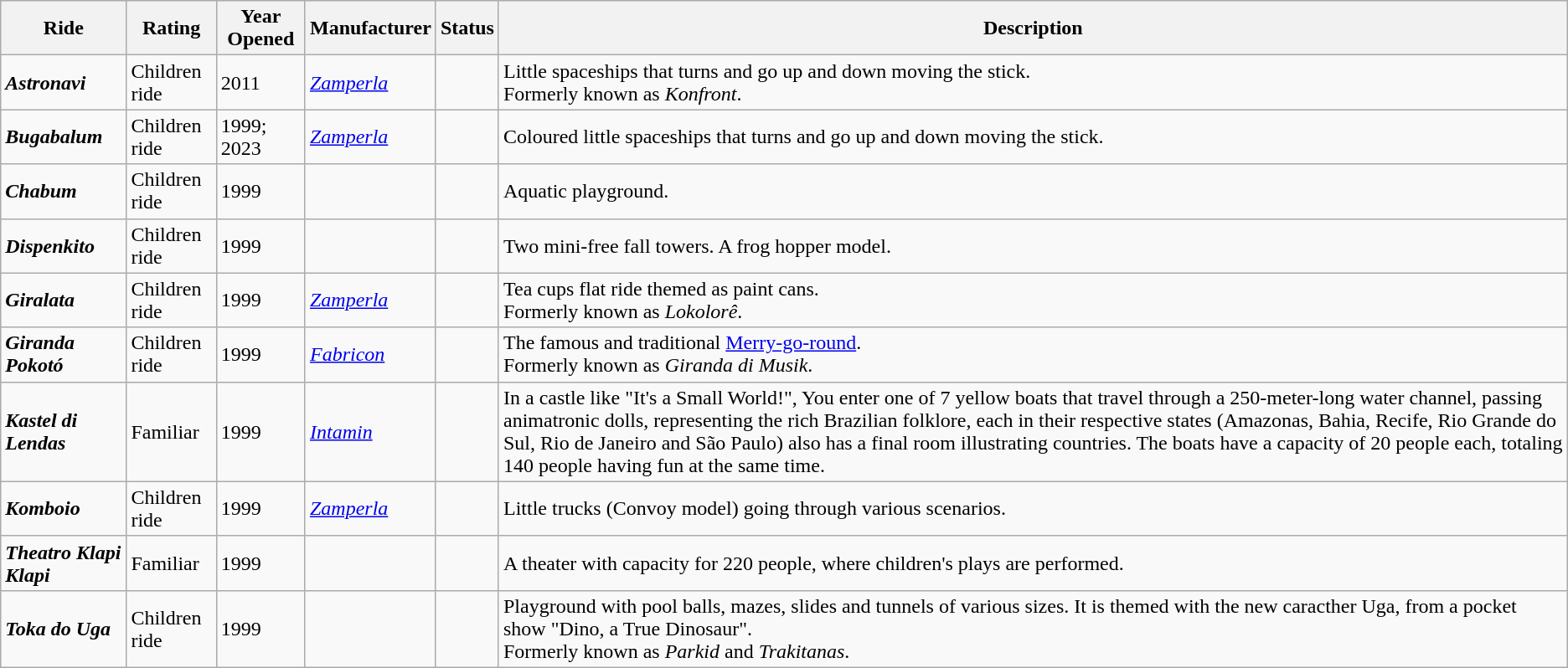<table class="wikitable">
<tr>
<th>Ride</th>
<th>Rating</th>
<th>Year Opened</th>
<th>Manufacturer</th>
<th>Status</th>
<th>Description</th>
</tr>
<tr>
<td><strong><em>Astronavi</em></strong></td>
<td>Children ride</td>
<td>2011</td>
<td><em><a href='#'>Zamperla</a></em></td>
<td></td>
<td>Little spaceships that turns and go up and down moving the stick.<br>Formerly known as <em>Konfront</em>.</td>
</tr>
<tr>
<td><strong><em>Bugabalum</em></strong></td>
<td>Children ride</td>
<td>1999; 2023</td>
<td><em><a href='#'>Zamperla</a></em></td>
<td></td>
<td>Coloured little spaceships that turns and go up and down moving the stick.</td>
</tr>
<tr>
<td><strong><em>Chabum</em></strong></td>
<td>Children ride</td>
<td>1999</td>
<td></td>
<td></td>
<td>Aquatic playground.</td>
</tr>
<tr>
<td><strong><em>Dispenkito</em></strong></td>
<td>Children ride</td>
<td>1999</td>
<td></td>
<td></td>
<td>Two mini-free fall towers. A frog hopper model.</td>
</tr>
<tr>
<td><strong><em>Giralata</em></strong></td>
<td>Children ride</td>
<td>1999</td>
<td><em><a href='#'>Zamperla</a></em></td>
<td></td>
<td>Tea cups flat ride themed as paint cans.<br>Formerly known as <em>Lokolorê</em>.</td>
</tr>
<tr>
<td><strong><em>Giranda Pokotó</em></strong></td>
<td>Children ride</td>
<td>1999</td>
<td><em><a href='#'>Fabricon</a></em></td>
<td></td>
<td>The famous and traditional <a href='#'>Merry-go-round</a>.<br>Formerly known as <em>Giranda di Musik</em>.</td>
</tr>
<tr>
<td><strong><em>Kastel di Lendas</em></strong></td>
<td>Familiar</td>
<td>1999</td>
<td><em><a href='#'>Intamin</a></em></td>
<td></td>
<td>In a castle like "It's a Small World!", You enter one of 7 yellow boats that travel through a 250-meter-long water channel, passing animatronic dolls, representing the rich Brazilian folklore, each in their respective states (Amazonas, Bahia, Recife, Rio Grande do Sul, Rio de Janeiro and São Paulo) also has a final room illustrating countries. The boats have a capacity of 20 people each, totaling 140 people having fun at the same time.</td>
</tr>
<tr>
<td><strong><em>Komboio</em></strong></td>
<td>Children ride</td>
<td>1999</td>
<td><em><a href='#'>Zamperla</a></em></td>
<td></td>
<td>Little trucks (Convoy model) going through various scenarios.</td>
</tr>
<tr>
<td><strong><em>Theatro Klapi Klapi</em></strong></td>
<td>Familiar</td>
<td>1999</td>
<td></td>
<td></td>
<td>A theater with capacity for 220 people, where children's plays are performed.</td>
</tr>
<tr>
<td><strong><em>Toka do Uga</em></strong></td>
<td>Children ride</td>
<td>1999</td>
<td></td>
<td></td>
<td>Playground with pool balls, mazes, slides and tunnels of various sizes. It is themed with the new caracther Uga, from a pocket show "Dino, a True Dinosaur".<br>Formerly known as <em>Parkid</em> and <em>Trakitanas</em>.</td>
</tr>
</table>
